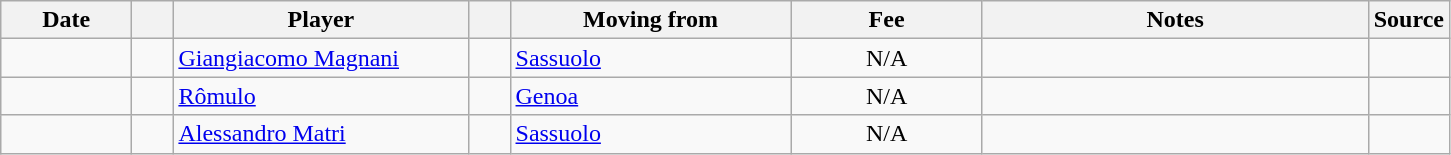<table class="wikitable sortable">
<tr>
<th style="width:80px;">Date</th>
<th style="width:20px;"></th>
<th style="width:190px;">Player</th>
<th style="width:20px;"></th>
<th style="width:180px;">Moving from</th>
<th style="width:120px;" class="unsortable">Fee</th>
<th style="width:250px;" class="unsortable">Notes</th>
<th style="width:20px;">Source</th>
</tr>
<tr>
<td></td>
<td align="center"></td>
<td> <a href='#'>Giangiacomo Magnani</a></td>
<td align="center"></td>
<td> <a href='#'>Sassuolo</a></td>
<td align="center">N/A</td>
<td align="center"></td>
<td><small> </small></td>
</tr>
<tr>
<td></td>
<td align="center"></td>
<td> <a href='#'>Rômulo</a></td>
<td align="center"></td>
<td> <a href='#'>Genoa</a></td>
<td align="center">N/A</td>
<td align="center"></td>
<td><small> </small></td>
</tr>
<tr>
<td></td>
<td align="center"></td>
<td> <a href='#'>Alessandro Matri</a></td>
<td align="center"></td>
<td> <a href='#'>Sassuolo</a></td>
<td align="center">N/A</td>
<td align="center"></td>
<td><small> </small></td>
</tr>
</table>
